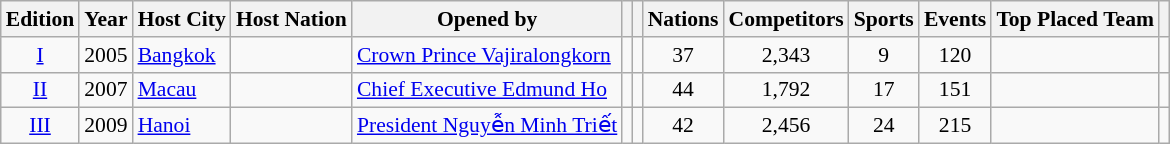<table class="wikitable" style="text-align:center; font-size:90%;">
<tr>
<th>Edition</th>
<th>Year</th>
<th>Host City</th>
<th>Host Nation</th>
<th>Opened by</th>
<th></th>
<th></th>
<th>Nations</th>
<th>Competitors</th>
<th>Sports</th>
<th>Events</th>
<th>Top Placed Team</th>
<th></th>
</tr>
<tr>
<td><a href='#'>I</a></td>
<td>2005</td>
<td align=left><a href='#'>Bangkok</a></td>
<td align=left></td>
<td align=left><a href='#'>Crown Prince Vajiralongkorn</a></td>
<td align=left></td>
<td align=left></td>
<td>37</td>
<td>2,343</td>
<td>9</td>
<td>120</td>
<td align=left></td>
<td></td>
</tr>
<tr>
<td><a href='#'>II</a></td>
<td>2007</td>
<td align=left><a href='#'>Macau</a></td>
<td align=left></td>
<td align=left><a href='#'>Chief Executive Edmund Ho</a></td>
<td align=left></td>
<td align=left></td>
<td>44</td>
<td>1,792</td>
<td>17</td>
<td>151</td>
<td align=left></td>
<td></td>
</tr>
<tr>
<td><a href='#'>III</a></td>
<td>2009</td>
<td align=left><a href='#'>Hanoi</a></td>
<td align=left></td>
<td align=left><a href='#'>President Nguyễn Minh Triết</a></td>
<td align=left></td>
<td align=left></td>
<td>42</td>
<td>2,456</td>
<td>24</td>
<td>215</td>
<td align=left></td>
<td></td>
</tr>
</table>
